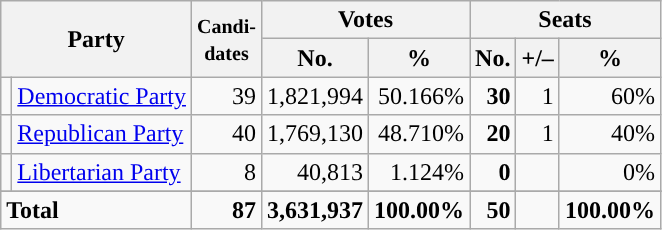<table class="wikitable" style="font-size:100%; text-align:right;">
<tr>
<th colspan=2 rowspan=2>Party</th>
<th rowspan=2><small>Candi-<br>dates</small></th>
<th colspan=2>Votes</th>
<th colspan=3>Seats</th>
</tr>
<tr>
<th>No.</th>
<th>%</th>
<th>No.</th>
<th>+/–</th>
<th>%</th>
</tr>
<tr>
<td style="background:"></td>
<td align=left><a href='#'>Democratic Party</a></td>
<td>39</td>
<td>1,821,994</td>
<td>50.166%</td>
<td><strong>30</strong></td>
<td>1</td>
<td>60%</td>
</tr>
<tr>
<td style="background:"></td>
<td align=left><a href='#'>Republican Party</a></td>
<td>40</td>
<td>1,769,130</td>
<td>48.710%</td>
<td><strong>20</strong></td>
<td>1</td>
<td>40%</td>
</tr>
<tr>
<td style="background:"></td>
<td align=left><a href='#'>Libertarian Party</a></td>
<td>8</td>
<td>40,813</td>
<td>1.124%</td>
<td><strong>0</strong></td>
<td></td>
<td>0%</td>
</tr>
<tr>
</tr>
<tr style="font-weight:bold">
<td colspan=2 align=left>Total</td>
<td>87</td>
<td>3,631,937</td>
<td>100.00%</td>
<td>50</td>
<td></td>
<td>100.00%</td>
</tr>
</table>
